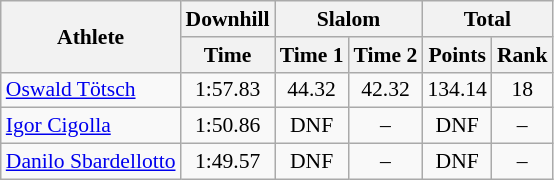<table class="wikitable" style="font-size:90%">
<tr>
<th rowspan="2">Athlete</th>
<th>Downhill</th>
<th colspan="2">Slalom</th>
<th colspan="2">Total</th>
</tr>
<tr>
<th>Time</th>
<th>Time 1</th>
<th>Time 2</th>
<th>Points</th>
<th>Rank</th>
</tr>
<tr>
<td><a href='#'>Oswald Tötsch</a></td>
<td align="center">1:57.83</td>
<td align="center">44.32</td>
<td align="center">42.32</td>
<td align="center">134.14</td>
<td align="center">18</td>
</tr>
<tr>
<td><a href='#'>Igor Cigolla</a></td>
<td align="center">1:50.86</td>
<td align="center">DNF</td>
<td align="center">–</td>
<td align="center">DNF</td>
<td align="center">–</td>
</tr>
<tr>
<td><a href='#'>Danilo Sbardellotto</a></td>
<td align="center">1:49.57</td>
<td align="center">DNF</td>
<td align="center">–</td>
<td align="center">DNF</td>
<td align="center">–</td>
</tr>
</table>
